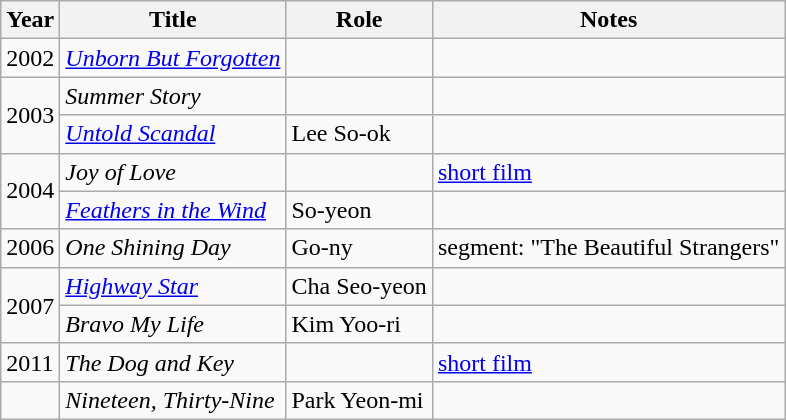<table class="wikitable">
<tr>
<th>Year</th>
<th>Title</th>
<th>Role</th>
<th>Notes</th>
</tr>
<tr>
<td>2002</td>
<td><em><a href='#'>Unborn But Forgotten</a></em></td>
<td></td>
<td></td>
</tr>
<tr>
<td rowspan="2">2003</td>
<td><em>Summer Story</em></td>
<td></td>
<td></td>
</tr>
<tr>
<td><em><a href='#'>Untold Scandal</a></em></td>
<td>Lee So-ok</td>
<td></td>
</tr>
<tr>
<td rowspan="2">2004</td>
<td><em>Joy of Love</em></td>
<td></td>
<td><a href='#'>short film</a></td>
</tr>
<tr>
<td><em><a href='#'>Feathers in the Wind</a></em></td>
<td>So-yeon</td>
<td></td>
</tr>
<tr>
<td>2006</td>
<td><em>One Shining Day</em></td>
<td>Go-ny</td>
<td>segment: "The Beautiful Strangers"</td>
</tr>
<tr>
<td rowspan="2">2007</td>
<td><em><a href='#'>Highway Star</a></em></td>
<td>Cha Seo-yeon</td>
<td></td>
</tr>
<tr>
<td><em>Bravo My Life</em></td>
<td>Kim Yoo-ri</td>
<td></td>
</tr>
<tr>
<td>2011</td>
<td><em>The Dog and Key</em></td>
<td></td>
<td><a href='#'>short film</a></td>
</tr>
<tr>
<td></td>
<td><em>Nineteen, Thirty-Nine</em></td>
<td>Park Yeon-mi</td>
<td></td>
</tr>
</table>
